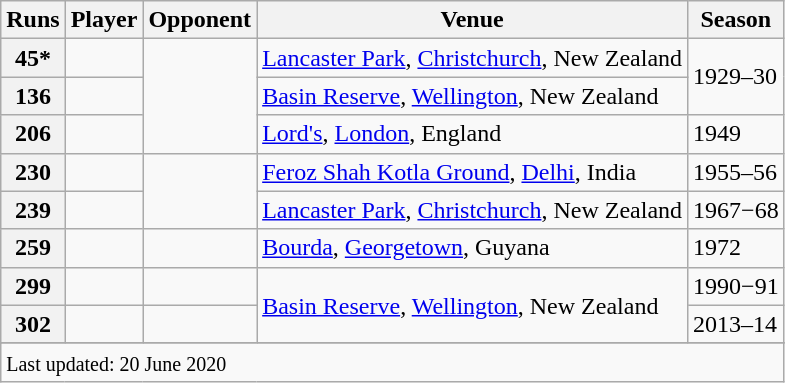<table class="wikitable plainrowheaders sortable">
<tr>
<th scope=col>Runs</th>
<th scope=col>Player</th>
<th scope=col>Opponent</th>
<th scope=col>Venue</th>
<th scope=col>Season</th>
</tr>
<tr>
<th>45*</th>
<td></td>
<td rowspan=3></td>
<td><a href='#'>Lancaster Park</a>, <a href='#'>Christchurch</a>, New Zealand</td>
<td rowspan=2>1929–30</td>
</tr>
<tr>
<th>136</th>
<td></td>
<td><a href='#'>Basin Reserve</a>, <a href='#'>Wellington</a>, New Zealand</td>
</tr>
<tr>
<th>206</th>
<td></td>
<td><a href='#'>Lord's</a>, <a href='#'>London</a>, England</td>
<td>1949</td>
</tr>
<tr>
<th>230</th>
<td></td>
<td rowspan=2></td>
<td><a href='#'>Feroz Shah Kotla Ground</a>, <a href='#'>Delhi</a>, India</td>
<td>1955–56</td>
</tr>
<tr>
<th>239</th>
<td></td>
<td><a href='#'>Lancaster Park</a>, <a href='#'>Christchurch</a>, New Zealand</td>
<td>1967−68</td>
</tr>
<tr>
<th>259</th>
<td></td>
<td></td>
<td><a href='#'>Bourda</a>, <a href='#'>Georgetown</a>, Guyana</td>
<td>1972</td>
</tr>
<tr>
<th>299</th>
<td></td>
<td></td>
<td rowspan=2><a href='#'>Basin Reserve</a>, <a href='#'>Wellington</a>, New Zealand</td>
<td>1990−91</td>
</tr>
<tr>
<th>302</th>
<td></td>
<td></td>
<td>2013–14</td>
</tr>
<tr>
</tr>
<tr class=sortbottom>
<td colspan=5><small>Last updated: 20 June 2020</small></td>
</tr>
</table>
